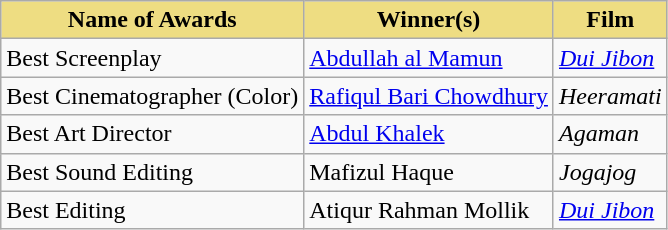<table class="wikitable">
<tr>
<th style="background:#EEDD82;">Name of Awards</th>
<th style="background:#EEDD82;">Winner(s)</th>
<th style="background:#EEDD82;">Film</th>
</tr>
<tr>
<td>Best Screenplay</td>
<td><a href='#'>Abdullah al Mamun</a></td>
<td><em><a href='#'>Dui Jibon</a></em></td>
</tr>
<tr>
<td>Best Cinematographer (Color)</td>
<td><a href='#'>Rafiqul Bari Chowdhury</a></td>
<td><em>Heeramati</em></td>
</tr>
<tr>
<td>Best Art Director</td>
<td><a href='#'>Abdul Khalek</a></td>
<td><em>Agaman</em></td>
</tr>
<tr>
<td>Best Sound Editing</td>
<td>Mafizul Haque</td>
<td><em>Jogajog</em></td>
</tr>
<tr>
<td>Best Editing</td>
<td>Atiqur Rahman Mollik</td>
<td><em><a href='#'>Dui Jibon</a></em></td>
</tr>
</table>
